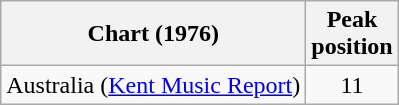<table class="wikitable">
<tr>
<th align="left">Chart (1976)</th>
<th align="left">Peak<br>position</th>
</tr>
<tr>
<td align="left">Australia (<a href='#'>Kent Music Report</a>)</td>
<td style="text-align:center;">11</td>
</tr>
</table>
